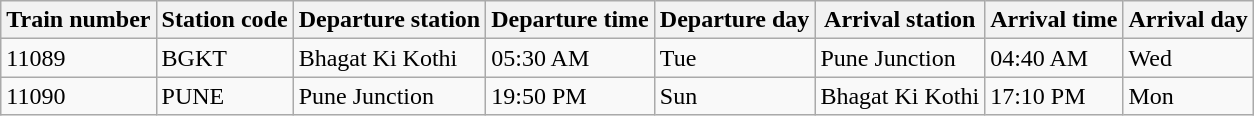<table class="wikitable">
<tr>
<th>Train number</th>
<th>Station code</th>
<th>Departure station</th>
<th>Departure time</th>
<th>Departure day</th>
<th>Arrival station</th>
<th>Arrival time</th>
<th>Arrival day</th>
</tr>
<tr>
<td>11089</td>
<td>BGKT</td>
<td>Bhagat Ki Kothi</td>
<td>05:30 AM</td>
<td>Tue</td>
<td>Pune Junction</td>
<td>04:40 AM</td>
<td>Wed</td>
</tr>
<tr>
<td>11090</td>
<td>PUNE</td>
<td>Pune Junction</td>
<td>19:50 PM</td>
<td>Sun</td>
<td>Bhagat Ki Kothi</td>
<td>17:10 PM</td>
<td>Mon</td>
</tr>
</table>
